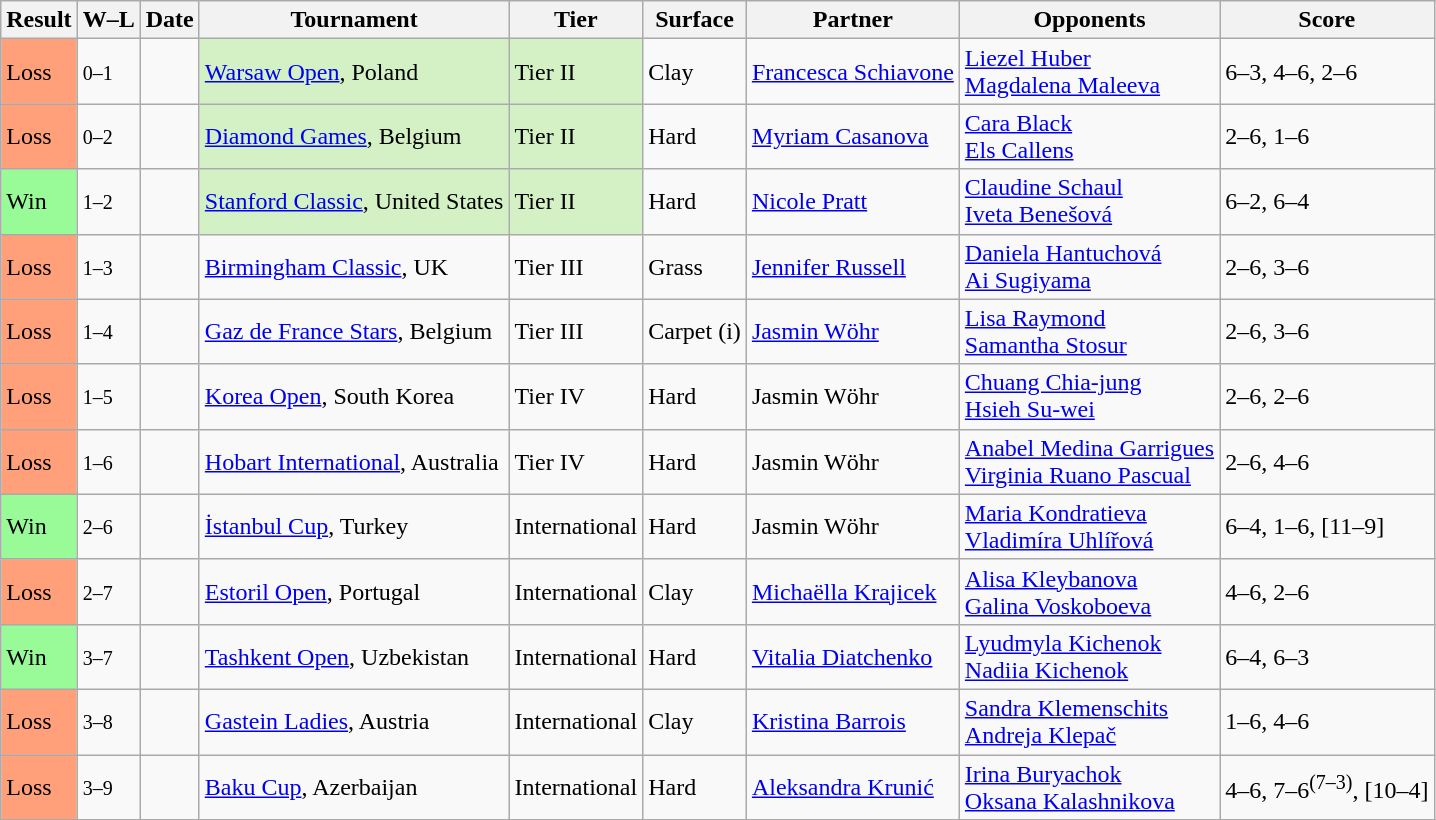<table class="sortable wikitable">
<tr>
<th>Result</th>
<th class="unsortable">W–L</th>
<th>Date</th>
<th>Tournament</th>
<th>Tier</th>
<th>Surface</th>
<th>Partner</th>
<th>Opponents</th>
<th class="unsortable">Score</th>
</tr>
<tr>
<td bgcolor=ffa07a>Loss</td>
<td><small>0–1</small></td>
<td><a href='#'></a></td>
<td bgcolor=d4f1c5><a href='#'>Warsaw Open</a>, Poland</td>
<td bgcolor=d4f1c5>Tier II</td>
<td>Clay</td>
<td> <a href='#'>Francesca Schiavone</a></td>
<td> <a href='#'>Liezel Huber</a> <br>  <a href='#'>Magdalena Maleeva</a></td>
<td>6–3, 4–6, 2–6</td>
</tr>
<tr>
<td bgcolor=ffa07a>Loss</td>
<td><small>0–2</small></td>
<td><a href='#'></a></td>
<td bgcolor=d4f1c5><a href='#'>Diamond Games</a>, Belgium</td>
<td bgcolor=d4f1c5>Tier II</td>
<td>Hard</td>
<td> <a href='#'>Myriam Casanova</a></td>
<td> <a href='#'>Cara Black</a> <br>  <a href='#'>Els Callens</a></td>
<td>2–6, 1–6</td>
</tr>
<tr>
<td bgcolor=98fb98>Win</td>
<td><small>1–2</small></td>
<td></td>
<td bgcolor=d4f1c5><a href='#'>Stanford Classic</a>, United States</td>
<td bgcolor=d4f1c5>Tier II</td>
<td>Hard</td>
<td> <a href='#'>Nicole Pratt</a></td>
<td> <a href='#'>Claudine Schaul</a> <br>  <a href='#'>Iveta Benešová</a></td>
<td>6–2, 6–4</td>
</tr>
<tr>
<td bgcolor=ffa07a>Loss</td>
<td><small>1–3</small></td>
<td><a href='#'></a></td>
<td><a href='#'>Birmingham Classic</a>, UK</td>
<td>Tier III</td>
<td>Grass</td>
<td> <a href='#'>Jennifer Russell</a></td>
<td> <a href='#'>Daniela Hantuchová</a> <br>  <a href='#'>Ai Sugiyama</a></td>
<td>2–6, 3–6</td>
</tr>
<tr>
<td bgcolor=ffa07a>Loss</td>
<td><small>1–4</small></td>
<td></td>
<td><a href='#'>Gaz de France Stars</a>, Belgium</td>
<td>Tier III</td>
<td>Carpet (i)</td>
<td> <a href='#'>Jasmin Wöhr</a></td>
<td> <a href='#'>Lisa Raymond</a> <br>  <a href='#'>Samantha Stosur</a></td>
<td>2–6, 3–6</td>
</tr>
<tr>
<td bgcolor=ffa07a>Loss</td>
<td><small>1–5</small></td>
<td><a href='#'></a></td>
<td><a href='#'>Korea Open</a>, South Korea</td>
<td>Tier IV</td>
<td>Hard</td>
<td> Jasmin Wöhr</td>
<td> <a href='#'>Chuang Chia-jung</a> <br>  <a href='#'>Hsieh Su-wei</a></td>
<td>2–6, 2–6</td>
</tr>
<tr>
<td bgcolor=ffa07a>Loss</td>
<td><small>1–6</small></td>
<td><a href='#'></a></td>
<td><a href='#'>Hobart International</a>, Australia</td>
<td>Tier IV</td>
<td>Hard</td>
<td> Jasmin Wöhr</td>
<td> <a href='#'>Anabel Medina Garrigues</a> <br>  <a href='#'>Virginia Ruano Pascual</a></td>
<td>2–6, 4–6</td>
</tr>
<tr>
<td bgcolor=98fb98>Win</td>
<td><small>2–6</small></td>
<td><a href='#'></a></td>
<td><a href='#'>İstanbul Cup</a>, Turkey</td>
<td>International</td>
<td>Hard</td>
<td> Jasmin Wöhr</td>
<td> <a href='#'>Maria Kondratieva</a> <br>  <a href='#'>Vladimíra Uhlířová</a></td>
<td>6–4, 1–6, [11–9]</td>
</tr>
<tr>
<td bgcolor=ffa07a>Loss</td>
<td><small>2–7</small></td>
<td><a href='#'></a></td>
<td><a href='#'>Estoril Open</a>, Portugal</td>
<td>International</td>
<td>Clay</td>
<td> <a href='#'>Michaëlla Krajicek</a></td>
<td> <a href='#'>Alisa Kleybanova</a> <br>  <a href='#'>Galina Voskoboeva</a></td>
<td>4–6, 2–6</td>
</tr>
<tr>
<td bgcolor=98fb98>Win</td>
<td><small>3–7</small></td>
<td><a href='#'></a></td>
<td><a href='#'>Tashkent Open</a>, Uzbekistan</td>
<td>International</td>
<td>Hard</td>
<td> <a href='#'>Vitalia Diatchenko</a></td>
<td> <a href='#'>Lyudmyla Kichenok</a> <br>  <a href='#'>Nadiia Kichenok</a></td>
<td>6–4, 6–3</td>
</tr>
<tr>
<td bgcolor=ffa07a>Loss</td>
<td><small>3–8</small></td>
<td><a href='#'></a></td>
<td><a href='#'>Gastein Ladies</a>, Austria</td>
<td>International</td>
<td>Clay</td>
<td> <a href='#'>Kristina Barrois</a></td>
<td> <a href='#'>Sandra Klemenschits</a> <br>  <a href='#'>Andreja Klepač</a></td>
<td>1–6, 4–6</td>
</tr>
<tr>
<td bgcolor=ffa07a>Loss</td>
<td><small>3–9</small></td>
<td><a href='#'></a></td>
<td><a href='#'>Baku Cup</a>, Azerbaijan</td>
<td>International</td>
<td>Hard</td>
<td> <a href='#'>Aleksandra Krunić</a></td>
<td> <a href='#'>Irina Buryachok</a> <br>  <a href='#'>Oksana Kalashnikova</a></td>
<td>4–6, 7–6<sup>(7–3)</sup>, [10–4]</td>
</tr>
</table>
